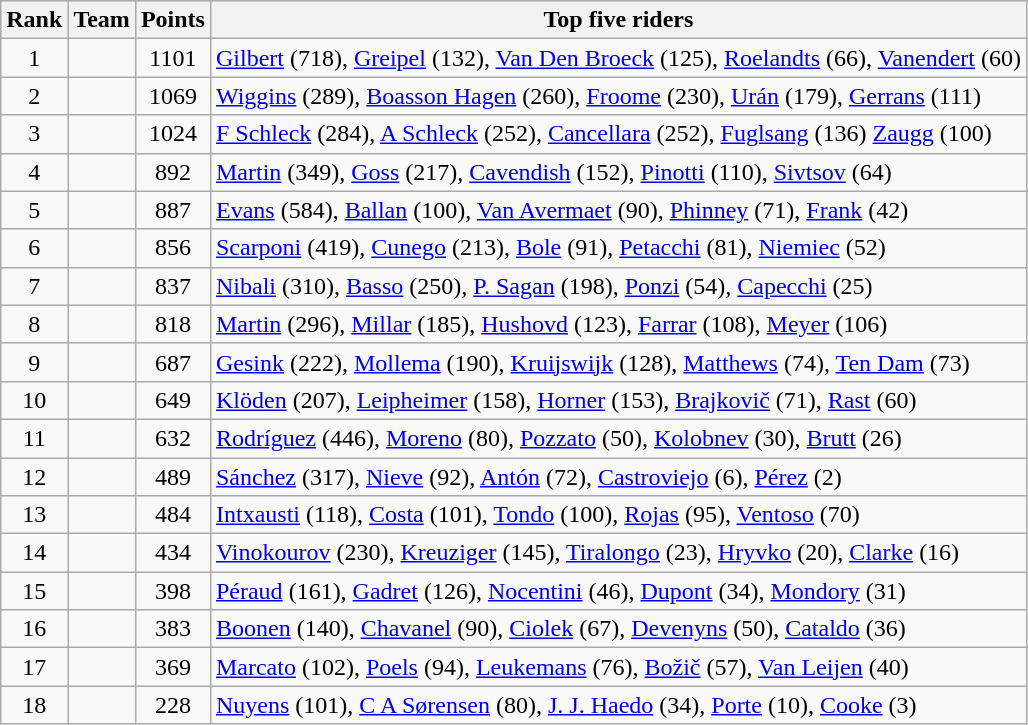<table class="wikitable">
<tr style="background:#ccf;">
<th>Rank</th>
<th>Team</th>
<th>Points</th>
<th>Top five riders</th>
</tr>
<tr>
<td align=center>1</td>
<td></td>
<td align=center>1101</td>
<td><a href='#'>Gilbert</a> (718), <a href='#'>Greipel</a> (132), <a href='#'>Van Den Broeck</a> (125), <a href='#'>Roelandts</a> (66), <a href='#'>Vanendert</a> (60)</td>
</tr>
<tr>
<td align=center>2</td>
<td></td>
<td align=center>1069</td>
<td><a href='#'>Wiggins</a> (289), <a href='#'>Boasson Hagen</a> (260), <a href='#'>Froome</a> (230), <a href='#'>Urán</a> (179), <a href='#'>Gerrans</a> (111)</td>
</tr>
<tr>
<td align=center>3</td>
<td></td>
<td align=center>1024</td>
<td><a href='#'>F Schleck</a> (284), <a href='#'>A Schleck</a> (252), <a href='#'>Cancellara</a> (252), <a href='#'>Fuglsang</a> (136) <a href='#'>Zaugg</a> (100)</td>
</tr>
<tr>
<td align=center>4</td>
<td></td>
<td align=center>892</td>
<td><a href='#'>Martin</a> (349), <a href='#'>Goss</a> (217), <a href='#'>Cavendish</a> (152), <a href='#'>Pinotti</a> (110), <a href='#'>Sivtsov</a> (64)</td>
</tr>
<tr>
<td align=center>5</td>
<td></td>
<td align=center>887</td>
<td><a href='#'>Evans</a> (584), <a href='#'>Ballan</a> (100), <a href='#'>Van Avermaet</a> (90), <a href='#'>Phinney</a> (71), <a href='#'>Frank</a> (42)</td>
</tr>
<tr>
<td align=center>6</td>
<td></td>
<td align=center>856</td>
<td><a href='#'>Scarponi</a> (419), <a href='#'>Cunego</a> (213), <a href='#'>Bole</a> (91), <a href='#'>Petacchi</a> (81), <a href='#'>Niemiec</a> (52)</td>
</tr>
<tr>
<td align=center>7</td>
<td></td>
<td align=center>837</td>
<td><a href='#'>Nibali</a> (310), <a href='#'>Basso</a> (250), <a href='#'>P. Sagan</a> (198), <a href='#'>Ponzi</a> (54), <a href='#'>Capecchi</a> (25)</td>
</tr>
<tr>
<td align=center>8</td>
<td></td>
<td align=center>818</td>
<td><a href='#'>Martin</a> (296), <a href='#'>Millar</a> (185), <a href='#'>Hushovd</a> (123), <a href='#'>Farrar</a> (108), <a href='#'>Meyer</a> (106)</td>
</tr>
<tr>
<td align=center>9</td>
<td></td>
<td align=center>687</td>
<td><a href='#'>Gesink</a> (222), <a href='#'>Mollema</a> (190), <a href='#'>Kruijswijk</a> (128), <a href='#'>Matthews</a> (74), <a href='#'>Ten Dam</a> (73)</td>
</tr>
<tr>
<td align=center>10</td>
<td></td>
<td align=center>649</td>
<td><a href='#'>Klöden</a> (207), <a href='#'>Leipheimer</a> (158), <a href='#'>Horner</a> (153), <a href='#'>Brajkovič</a> (71), <a href='#'>Rast</a> (60)</td>
</tr>
<tr>
<td align=center>11</td>
<td></td>
<td align=center>632</td>
<td><a href='#'>Rodríguez</a> (446), <a href='#'>Moreno</a> (80), <a href='#'>Pozzato</a> (50), <a href='#'>Kolobnev</a> (30), <a href='#'>Brutt</a> (26)</td>
</tr>
<tr>
<td align=center>12</td>
<td></td>
<td align=center>489</td>
<td><a href='#'>Sánchez</a> (317), <a href='#'>Nieve</a> (92), <a href='#'>Antón</a> (72), <a href='#'>Castroviejo</a> (6), <a href='#'>Pérez</a> (2)</td>
</tr>
<tr>
<td align=center>13</td>
<td></td>
<td align=center>484</td>
<td><a href='#'>Intxausti</a> (118), <a href='#'>Costa</a> (101), <a href='#'>Tondo</a> (100),  <a href='#'>Rojas</a> (95), <a href='#'>Ventoso</a> (70)</td>
</tr>
<tr>
<td align=center>14</td>
<td></td>
<td align=center>434</td>
<td><a href='#'>Vinokourov</a> (230), <a href='#'>Kreuziger</a> (145), <a href='#'>Tiralongo</a> (23), <a href='#'>Hryvko</a> (20), <a href='#'>Clarke</a> (16)</td>
</tr>
<tr>
<td align=center>15</td>
<td></td>
<td align=center>398</td>
<td><a href='#'>Péraud</a> (161), <a href='#'>Gadret</a> (126), <a href='#'>Nocentini</a> (46), <a href='#'>Dupont</a> (34), <a href='#'>Mondory</a> (31)</td>
</tr>
<tr>
<td align=center>16</td>
<td></td>
<td align=center>383</td>
<td><a href='#'>Boonen</a> (140), <a href='#'>Chavanel</a> (90), <a href='#'>Ciolek</a> (67), <a href='#'>Devenyns</a> (50), <a href='#'>Cataldo</a> (36)</td>
</tr>
<tr>
<td align=center>17</td>
<td></td>
<td align=center>369</td>
<td><a href='#'>Marcato</a> (102), <a href='#'>Poels</a> (94), <a href='#'>Leukemans</a> (76), <a href='#'>Božič</a> (57), <a href='#'>Van Leijen</a> (40)</td>
</tr>
<tr>
<td align=center>18</td>
<td></td>
<td align=center>228</td>
<td><a href='#'>Nuyens</a> (101), <a href='#'>C A Sørensen</a> (80), <a href='#'>J. J. Haedo</a> (34), <a href='#'>Porte</a> (10), <a href='#'>Cooke</a> (3)</td>
</tr>
</table>
